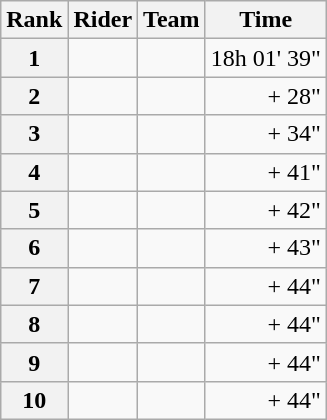<table class="wikitable" margin-bottom:0;">
<tr>
<th scope="col">Rank</th>
<th scope="col">Rider</th>
<th scope="col">Team</th>
<th scope="col">Time</th>
</tr>
<tr>
<th scope="row">1</th>
<td> </td>
<td></td>
<td align="right">18h 01' 39"</td>
</tr>
<tr>
<th scope="row">2</th>
<td></td>
<td></td>
<td align="right">+ 28"</td>
</tr>
<tr>
<th scope="row">3</th>
<td></td>
<td></td>
<td align="right">+ 34"</td>
</tr>
<tr>
<th scope="row">4</th>
<td></td>
<td></td>
<td align="right">+ 41"</td>
</tr>
<tr>
<th scope="row">5</th>
<td></td>
<td></td>
<td align="right">+ 42"</td>
</tr>
<tr>
<th scope="row">6</th>
<td></td>
<td></td>
<td align="right">+ 43"</td>
</tr>
<tr>
<th scope="row">7</th>
<td></td>
<td></td>
<td align="right">+ 44"</td>
</tr>
<tr>
<th scope="row">8</th>
<td></td>
<td></td>
<td align="right">+ 44"</td>
</tr>
<tr>
<th scope="row">9</th>
<td></td>
<td></td>
<td align="right">+ 44"</td>
</tr>
<tr>
<th scope="row">10</th>
<td></td>
<td></td>
<td align="right">+ 44"</td>
</tr>
</table>
